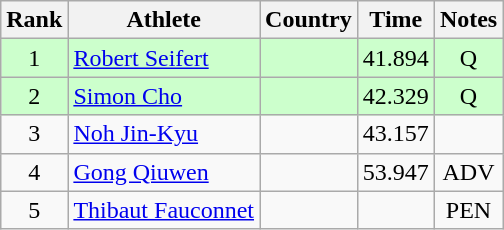<table class="wikitable sortable" style="text-align:center">
<tr>
<th>Rank</th>
<th>Athlete</th>
<th>Country</th>
<th>Time</th>
<th>Notes</th>
</tr>
<tr bgcolor=ccffcc>
<td>1</td>
<td align=left><a href='#'>Robert Seifert</a></td>
<td align=left></td>
<td>41.894</td>
<td>Q</td>
</tr>
<tr bgcolor=ccffcc>
<td>2</td>
<td align=left><a href='#'>Simon Cho</a></td>
<td align=left></td>
<td>42.329</td>
<td>Q</td>
</tr>
<tr>
<td>3</td>
<td align=left><a href='#'>Noh Jin-Kyu</a></td>
<td align=left></td>
<td>43.157</td>
<td></td>
</tr>
<tr>
<td>4</td>
<td align=left><a href='#'>Gong Qiuwen</a></td>
<td align=left></td>
<td>53.947</td>
<td>ADV</td>
</tr>
<tr>
<td>5</td>
<td align=left><a href='#'>Thibaut Fauconnet</a></td>
<td align=left></td>
<td></td>
<td>PEN</td>
</tr>
</table>
